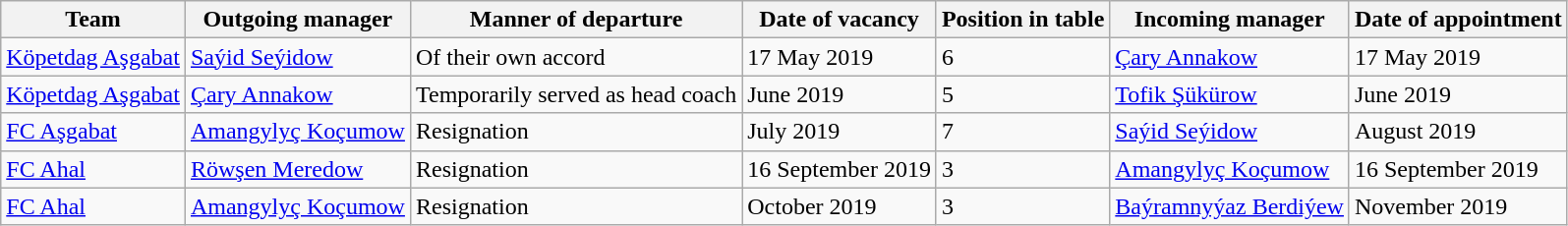<table class="wikitable">
<tr>
<th>Team</th>
<th>Outgoing manager</th>
<th>Manner of departure</th>
<th>Date of vacancy</th>
<th>Position in table</th>
<th>Incoming manager</th>
<th>Date of appointment</th>
</tr>
<tr>
<td><a href='#'>Köpetdag Aşgabat</a></td>
<td> <a href='#'>Saýid Seýidow</a></td>
<td>Of their own accord</td>
<td>17 May 2019</td>
<td>6</td>
<td> <a href='#'>Çary Annakow</a></td>
<td>17 May 2019</td>
</tr>
<tr>
<td><a href='#'>Köpetdag Aşgabat</a></td>
<td> <a href='#'>Çary Annakow</a></td>
<td>Temporarily served as head coach</td>
<td>June 2019</td>
<td>5</td>
<td> <a href='#'>Tofik Şükürow</a></td>
<td>June 2019</td>
</tr>
<tr>
<td><a href='#'>FC Aşgabat</a></td>
<td> <a href='#'>Amangylyç Koçumow</a></td>
<td>Resignation</td>
<td>July 2019</td>
<td>7</td>
<td> <a href='#'>Saýid Seýidow</a></td>
<td>August 2019</td>
</tr>
<tr>
<td><a href='#'>FC Ahal</a></td>
<td> <a href='#'>Röwşen Meredow</a></td>
<td>Resignation</td>
<td>16 September 2019</td>
<td>3</td>
<td> <a href='#'>Amangylyç Koçumow</a></td>
<td>16 September 2019</td>
</tr>
<tr>
<td><a href='#'>FC Ahal</a></td>
<td> <a href='#'>Amangylyç Koçumow</a></td>
<td>Resignation</td>
<td>October 2019</td>
<td>3</td>
<td> <a href='#'>Baýramnyýaz Berdiýew</a></td>
<td>November 2019</td>
</tr>
</table>
